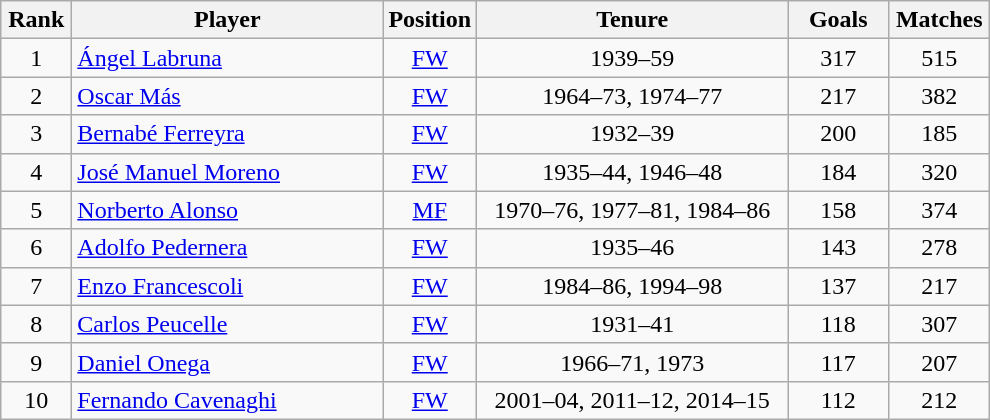<table class="wikitable sortable" style="text-align:center">
<tr>
<th style="width:40px;">Rank</th>
<th style="width:200px;">Player</th>
<th style="width:40px;">Position</th>
<th style="width:200px;">Tenure</th>
<th style="width:60px;">Goals</th>
<th style="width:60px;">Matches</th>
</tr>
<tr>
<td>1</td>
<td style="text-align: left;"> <a href='#'>Ángel Labruna</a></td>
<td><a href='#'>FW</a></td>
<td>1939–59</td>
<td>317</td>
<td>515</td>
</tr>
<tr>
<td>2</td>
<td style="text-align: left;"> <a href='#'>Oscar Más</a></td>
<td><a href='#'>FW</a></td>
<td>1964–73, 1974–77</td>
<td>217</td>
<td>382</td>
</tr>
<tr>
<td>3</td>
<td style="text-align: left;"> <a href='#'>Bernabé Ferreyra</a></td>
<td><a href='#'>FW</a></td>
<td>1932–39</td>
<td>200</td>
<td>185</td>
</tr>
<tr>
<td>4</td>
<td style="text-align: left;"> <a href='#'>José Manuel Moreno</a></td>
<td><a href='#'>FW</a></td>
<td>1935–44, 1946–48</td>
<td>184</td>
<td>320</td>
</tr>
<tr>
<td>5</td>
<td style="text-align: left;"> <a href='#'>Norberto Alonso</a></td>
<td><a href='#'>MF</a></td>
<td>1970–76, 1977–81, 1984–86</td>
<td>158</td>
<td>374</td>
</tr>
<tr>
<td>6</td>
<td style="text-align: left;"> <a href='#'>Adolfo Pedernera</a></td>
<td><a href='#'>FW</a></td>
<td>1935–46</td>
<td>143</td>
<td>278</td>
</tr>
<tr>
<td>7</td>
<td style="text-align: left;"> <a href='#'>Enzo Francescoli</a></td>
<td><a href='#'>FW</a></td>
<td>1984–86, 1994–98</td>
<td>137</td>
<td>217</td>
</tr>
<tr>
<td>8</td>
<td style="text-align: left;"> <a href='#'>Carlos Peucelle</a></td>
<td><a href='#'>FW</a></td>
<td>1931–41</td>
<td>118</td>
<td>307</td>
</tr>
<tr>
<td>9</td>
<td style="text-align: left;"> <a href='#'>Daniel Onega</a></td>
<td><a href='#'>FW</a></td>
<td>1966–71, 1973</td>
<td>117</td>
<td>207</td>
</tr>
<tr>
<td>10</td>
<td style="text-align: left;"> <a href='#'>Fernando Cavenaghi</a></td>
<td><a href='#'>FW</a></td>
<td>2001–04, 2011–12, 2014–15</td>
<td>112</td>
<td>212</td>
</tr>
</table>
